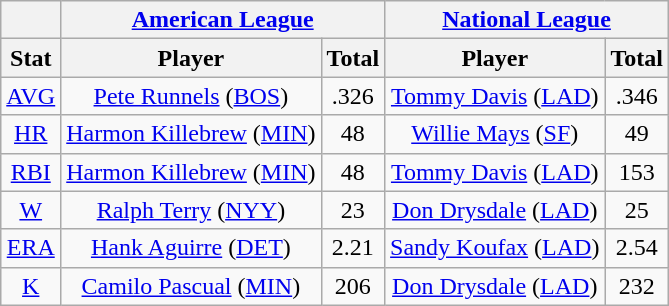<table class="wikitable" style="text-align:center;">
<tr>
<th></th>
<th colspan="2"><a href='#'>American League</a></th>
<th colspan="2"><a href='#'>National League</a></th>
</tr>
<tr>
<th>Stat</th>
<th>Player</th>
<th>Total</th>
<th>Player</th>
<th>Total</th>
</tr>
<tr>
<td><a href='#'>AVG</a></td>
<td><a href='#'>Pete Runnels</a> (<a href='#'>BOS</a>)</td>
<td>.326</td>
<td><a href='#'>Tommy Davis</a> (<a href='#'>LAD</a>)</td>
<td>.346</td>
</tr>
<tr>
<td><a href='#'>HR</a></td>
<td><a href='#'>Harmon Killebrew</a> (<a href='#'>MIN</a>)</td>
<td>48</td>
<td><a href='#'>Willie Mays</a> (<a href='#'>SF</a>)</td>
<td>49</td>
</tr>
<tr>
<td><a href='#'>RBI</a></td>
<td><a href='#'>Harmon Killebrew</a> (<a href='#'>MIN</a>)</td>
<td>48</td>
<td><a href='#'>Tommy Davis</a> (<a href='#'>LAD</a>)</td>
<td>153</td>
</tr>
<tr>
<td><a href='#'>W</a></td>
<td><a href='#'>Ralph Terry</a> (<a href='#'>NYY</a>)</td>
<td>23</td>
<td><a href='#'>Don Drysdale</a> (<a href='#'>LAD</a>)</td>
<td>25</td>
</tr>
<tr>
<td><a href='#'>ERA</a></td>
<td><a href='#'>Hank Aguirre</a> (<a href='#'>DET</a>)</td>
<td>2.21</td>
<td><a href='#'>Sandy Koufax</a> (<a href='#'>LAD</a>)</td>
<td>2.54</td>
</tr>
<tr>
<td><a href='#'>K</a></td>
<td><a href='#'>Camilo Pascual</a> (<a href='#'>MIN</a>)</td>
<td>206</td>
<td><a href='#'>Don Drysdale</a> (<a href='#'>LAD</a>)</td>
<td>232</td>
</tr>
</table>
